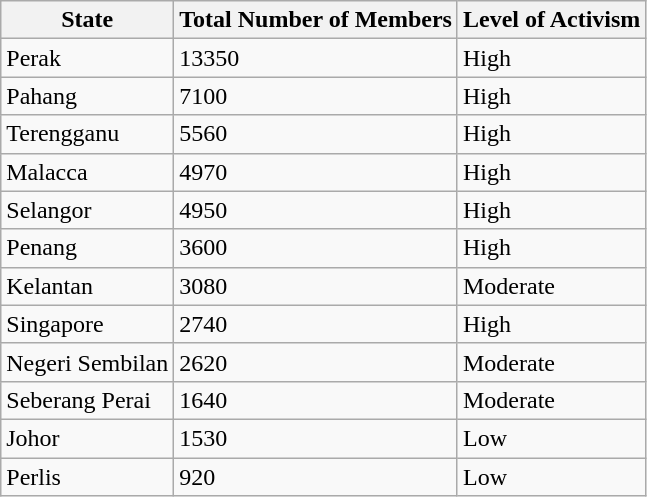<table class="wikitable mw-collapsible">
<tr>
<th>State</th>
<th>Total Number of Members</th>
<th>Level of Activism</th>
</tr>
<tr>
<td>Perak</td>
<td>13350</td>
<td>High</td>
</tr>
<tr>
<td>Pahang</td>
<td>7100</td>
<td>High</td>
</tr>
<tr>
<td>Terengganu</td>
<td>5560</td>
<td>High</td>
</tr>
<tr>
<td>Malacca</td>
<td>4970</td>
<td>High</td>
</tr>
<tr>
<td>Selangor</td>
<td>4950</td>
<td>High</td>
</tr>
<tr>
<td>Penang</td>
<td>3600</td>
<td>High</td>
</tr>
<tr>
<td>Kelantan</td>
<td>3080</td>
<td>Moderate</td>
</tr>
<tr>
<td>Singapore</td>
<td>2740</td>
<td>High</td>
</tr>
<tr>
<td>Negeri Sembilan</td>
<td>2620</td>
<td>Moderate</td>
</tr>
<tr>
<td>Seberang Perai</td>
<td>1640</td>
<td>Moderate</td>
</tr>
<tr>
<td>Johor</td>
<td>1530</td>
<td>Low</td>
</tr>
<tr>
<td>Perlis</td>
<td>920</td>
<td>Low</td>
</tr>
</table>
